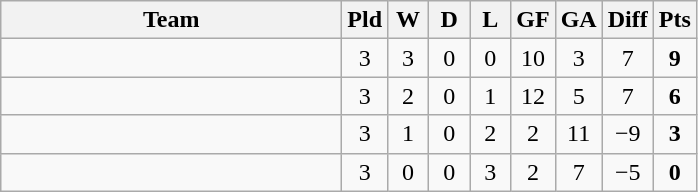<table class="wikitable" style="text-align: center;">
<tr>
<th width=220>Team</th>
<th width=20>Pld</th>
<th width=20>W</th>
<th width=20>D</th>
<th width=20>L</th>
<th width=20>GF</th>
<th width=20>GA</th>
<th width=20>Diff</th>
<th width=20>Pts</th>
</tr>
<tr>
<td align="left"></td>
<td>3</td>
<td>3</td>
<td>0</td>
<td>0</td>
<td>10</td>
<td>3</td>
<td>7</td>
<td><strong>9</strong></td>
</tr>
<tr>
<td align="left"></td>
<td>3</td>
<td>2</td>
<td>0</td>
<td>1</td>
<td>12</td>
<td>5</td>
<td>7</td>
<td><strong>6</strong></td>
</tr>
<tr>
<td align="left"></td>
<td>3</td>
<td>1</td>
<td>0</td>
<td>2</td>
<td>2</td>
<td>11</td>
<td>−9</td>
<td><strong>3</strong></td>
</tr>
<tr>
<td align="left"></td>
<td>3</td>
<td>0</td>
<td>0</td>
<td>3</td>
<td>2</td>
<td>7</td>
<td>−5</td>
<td><strong>0</strong></td>
</tr>
</table>
